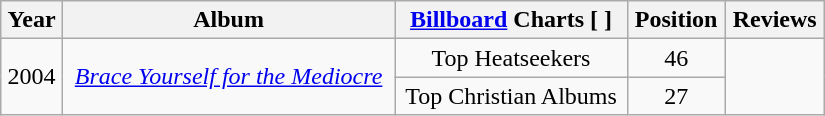<table class="wikitable" width="550px">
<tr>
<th>Year</th>
<th>Album</th>
<th><a href='#'>Billboard</a> Charts [ ]</th>
<th>Position</th>
<th>Reviews</th>
</tr>
<tr>
<td align="center" valign="center" rowspan="2">2004</td>
<td align="center" valign="center" rowspan="2"><em><a href='#'>Brace Yourself for the Mediocre</a></em></td>
<td align="center" valign="top">Top Heatseekers</td>
<td align="center" valign="top">46</td>
<td align="center" valign="center" rowspan="2"></td>
</tr>
<tr>
<td align="center" valign="top">Top Christian Albums</td>
<td align="center" valign="top">27</td>
</tr>
</table>
